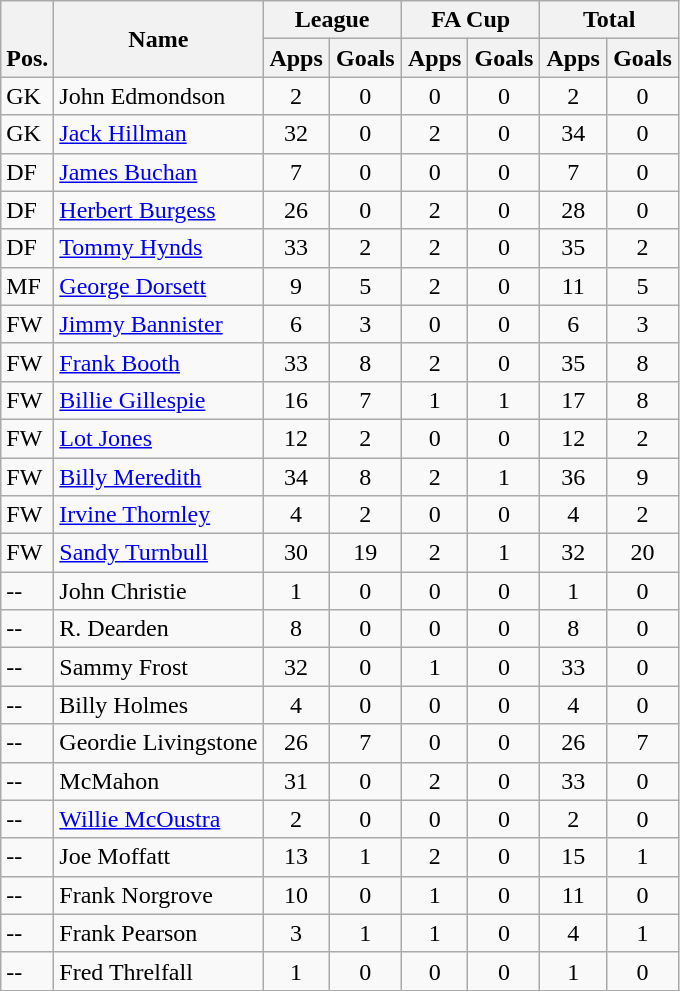<table class="wikitable" style="text-align:center">
<tr>
<th rowspan="2" valign="bottom">Pos.</th>
<th rowspan="2">Name</th>
<th colspan="2" width="85">League</th>
<th colspan="2" width="85">FA Cup</th>
<th colspan="2" width="85">Total</th>
</tr>
<tr>
<th>Apps</th>
<th>Goals</th>
<th>Apps</th>
<th>Goals</th>
<th>Apps</th>
<th>Goals</th>
</tr>
<tr>
<td align="left">GK</td>
<td align="left">John Edmondson</td>
<td>2</td>
<td>0</td>
<td>0</td>
<td>0</td>
<td>2</td>
<td>0</td>
</tr>
<tr>
<td align="left">GK</td>
<td align="left"> <a href='#'>Jack Hillman</a></td>
<td>32</td>
<td>0</td>
<td>2</td>
<td>0</td>
<td>34</td>
<td>0</td>
</tr>
<tr>
<td align="left">DF</td>
<td align="left"> <a href='#'>James Buchan</a></td>
<td>7</td>
<td>0</td>
<td>0</td>
<td>0</td>
<td>7</td>
<td>0</td>
</tr>
<tr>
<td align="left">DF</td>
<td align="left"> <a href='#'>Herbert Burgess</a></td>
<td>26</td>
<td>0</td>
<td>2</td>
<td>0</td>
<td>28</td>
<td>0</td>
</tr>
<tr>
<td align="left">DF</td>
<td align="left"> <a href='#'>Tommy Hynds</a></td>
<td>33</td>
<td>2</td>
<td>2</td>
<td>0</td>
<td>35</td>
<td>2</td>
</tr>
<tr>
<td align="left">MF</td>
<td align="left"> <a href='#'>George Dorsett</a></td>
<td>9</td>
<td>5</td>
<td>2</td>
<td>0</td>
<td>11</td>
<td>5</td>
</tr>
<tr>
<td align="left">FW</td>
<td align="left"> <a href='#'>Jimmy Bannister</a></td>
<td>6</td>
<td>3</td>
<td>0</td>
<td>0</td>
<td>6</td>
<td>3</td>
</tr>
<tr>
<td align="left">FW</td>
<td align="left"> <a href='#'>Frank Booth</a></td>
<td>33</td>
<td>8</td>
<td>2</td>
<td>0</td>
<td>35</td>
<td>8</td>
</tr>
<tr>
<td align="left">FW</td>
<td align="left"> <a href='#'>Billie Gillespie</a></td>
<td>16</td>
<td>7</td>
<td>1</td>
<td>1</td>
<td>17</td>
<td>8</td>
</tr>
<tr>
<td align="left">FW</td>
<td align="left"> <a href='#'>Lot Jones</a></td>
<td>12</td>
<td>2</td>
<td>0</td>
<td>0</td>
<td>12</td>
<td>2</td>
</tr>
<tr>
<td align="left">FW</td>
<td align="left"> <a href='#'>Billy Meredith</a></td>
<td>34</td>
<td>8</td>
<td>2</td>
<td>1</td>
<td>36</td>
<td>9</td>
</tr>
<tr>
<td align="left">FW</td>
<td align="left"> <a href='#'>Irvine Thornley</a></td>
<td>4</td>
<td>2</td>
<td>0</td>
<td>0</td>
<td>4</td>
<td>2</td>
</tr>
<tr>
<td align="left">FW</td>
<td align="left"> <a href='#'>Sandy Turnbull</a></td>
<td>30</td>
<td>19</td>
<td>2</td>
<td>1</td>
<td>32</td>
<td>20</td>
</tr>
<tr>
<td align="left">--</td>
<td align="left">John Christie</td>
<td>1</td>
<td>0</td>
<td>0</td>
<td>0</td>
<td>1</td>
<td>0</td>
</tr>
<tr>
<td align="left">--</td>
<td align="left">R. Dearden</td>
<td>8</td>
<td>0</td>
<td>0</td>
<td>0</td>
<td>8</td>
<td>0</td>
</tr>
<tr>
<td align="left">--</td>
<td align="left">Sammy Frost</td>
<td>32</td>
<td>0</td>
<td>1</td>
<td>0</td>
<td>33</td>
<td>0</td>
</tr>
<tr>
<td align="left">--</td>
<td align="left">Billy Holmes</td>
<td>4</td>
<td>0</td>
<td>0</td>
<td>0</td>
<td>4</td>
<td>0</td>
</tr>
<tr>
<td align="left">--</td>
<td align="left">Geordie Livingstone</td>
<td>26</td>
<td>7</td>
<td>0</td>
<td>0</td>
<td>26</td>
<td>7</td>
</tr>
<tr>
<td align="left">--</td>
<td align="left">McMahon</td>
<td>31</td>
<td>0</td>
<td>2</td>
<td>0</td>
<td>33</td>
<td>0</td>
</tr>
<tr>
<td align="left">--</td>
<td align="left"> <a href='#'>Willie McOustra</a></td>
<td>2</td>
<td>0</td>
<td>0</td>
<td>0</td>
<td>2</td>
<td>0</td>
</tr>
<tr>
<td align="left">--</td>
<td align="left">Joe Moffatt</td>
<td>13</td>
<td>1</td>
<td>2</td>
<td>0</td>
<td>15</td>
<td>1</td>
</tr>
<tr>
<td align="left">--</td>
<td align="left">Frank Norgrove</td>
<td>10</td>
<td>0</td>
<td>1</td>
<td>0</td>
<td>11</td>
<td>0</td>
</tr>
<tr>
<td align="left">--</td>
<td align="left">Frank Pearson</td>
<td>3</td>
<td>1</td>
<td>1</td>
<td>0</td>
<td>4</td>
<td>1</td>
</tr>
<tr>
<td align="left">--</td>
<td align="left">Fred Threlfall</td>
<td>1</td>
<td>0</td>
<td>0</td>
<td>0</td>
<td>1</td>
<td>0</td>
</tr>
</table>
